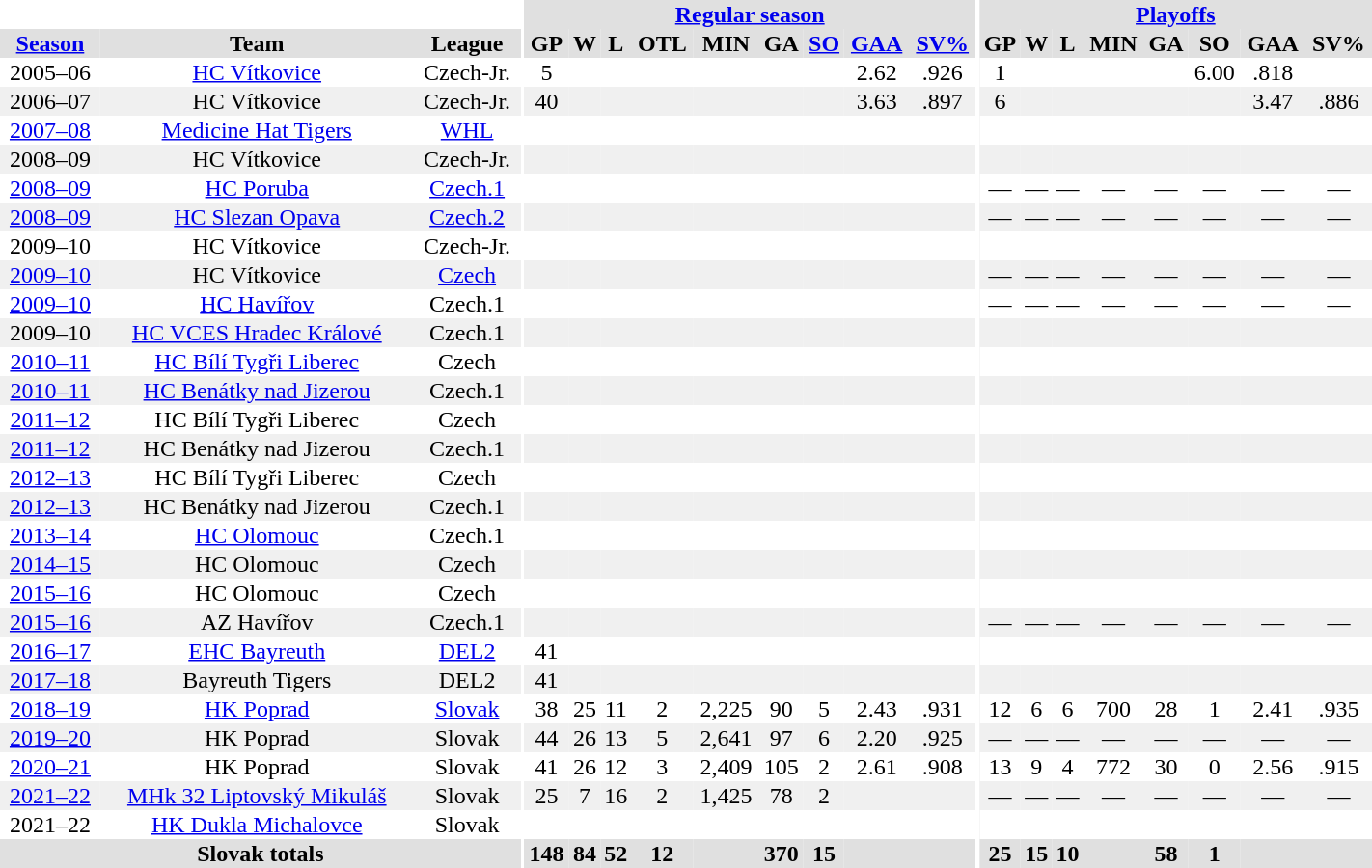<table border="0" cellpadding="1" cellspacing="0" style="width:75%; text-align:center;">
<tr bgcolor="#e0e0e0">
<th colspan="3" bgcolor="#ffffff"></th>
<th rowspan="99" bgcolor="#ffffff"></th>
<th colspan="9" bgcolor="#e0e0e0"><a href='#'>Regular season</a></th>
<th rowspan="99" bgcolor="#ffffff"></th>
<th colspan="8" bgcolor="#e0e0e0"><a href='#'>Playoffs</a></th>
</tr>
<tr bgcolor="#e0e0e0">
<th><a href='#'>Season</a></th>
<th>Team</th>
<th>League</th>
<th>GP</th>
<th>W</th>
<th>L</th>
<th>OTL</th>
<th>MIN</th>
<th>GA</th>
<th><a href='#'>SO</a></th>
<th><a href='#'>GAA</a></th>
<th><a href='#'>SV%</a></th>
<th>GP</th>
<th>W</th>
<th>L</th>
<th>MIN</th>
<th>GA</th>
<th>SO</th>
<th>GAA</th>
<th>SV%</th>
</tr>
<tr>
<td>2005–06</td>
<td><a href='#'>HC Vítkovice</a></td>
<td>Czech-Jr.</td>
<td>5</td>
<td></td>
<td></td>
<td></td>
<td></td>
<td></td>
<td></td>
<td>2.62</td>
<td>.926</td>
<td>1</td>
<td></td>
<td></td>
<td></td>
<td></td>
<td>6.00</td>
<td>.818</td>
</tr>
<tr bgcolor="#f0f0f0">
<td>2006–07</td>
<td>HC Vítkovice</td>
<td>Czech-Jr.</td>
<td>40</td>
<td></td>
<td></td>
<td></td>
<td></td>
<td></td>
<td></td>
<td>3.63</td>
<td>.897</td>
<td>6</td>
<td></td>
<td></td>
<td></td>
<td></td>
<td></td>
<td>3.47</td>
<td>.886</td>
</tr>
<tr>
<td><a href='#'>2007–08</a></td>
<td><a href='#'>Medicine Hat Tigers</a></td>
<td><a href='#'>WHL</a></td>
<td></td>
<td></td>
<td></td>
<td></td>
<td></td>
<td></td>
<td></td>
<td></td>
<td></td>
<td></td>
<td></td>
<td></td>
<td></td>
<td></td>
<td></td>
<td></td>
<td></td>
</tr>
<tr bgcolor="#f0f0f0">
<td>2008–09</td>
<td>HC Vítkovice</td>
<td>Czech-Jr.</td>
<td></td>
<td></td>
<td></td>
<td></td>
<td></td>
<td></td>
<td></td>
<td></td>
<td></td>
<td></td>
<td></td>
<td></td>
<td></td>
<td></td>
<td></td>
<td></td>
<td></td>
</tr>
<tr>
<td><a href='#'>2008–09</a></td>
<td><a href='#'>HC Poruba</a></td>
<td><a href='#'>Czech.1</a></td>
<td></td>
<td></td>
<td></td>
<td></td>
<td></td>
<td></td>
<td></td>
<td></td>
<td></td>
<td>—</td>
<td>—</td>
<td>—</td>
<td>—</td>
<td>—</td>
<td>—</td>
<td>—</td>
<td>—</td>
</tr>
<tr bgcolor="#f0f0f0">
<td><a href='#'>2008–09</a></td>
<td><a href='#'>HC Slezan Opava</a></td>
<td><a href='#'>Czech.2</a></td>
<td></td>
<td></td>
<td></td>
<td></td>
<td></td>
<td></td>
<td></td>
<td></td>
<td></td>
<td>—</td>
<td>—</td>
<td>—</td>
<td>—</td>
<td>—</td>
<td>—</td>
<td>—</td>
<td>—</td>
</tr>
<tr>
<td>2009–10</td>
<td>HC Vítkovice</td>
<td>Czech-Jr.</td>
<td></td>
<td></td>
<td></td>
<td></td>
<td></td>
<td></td>
<td></td>
<td></td>
<td></td>
<td></td>
<td></td>
<td></td>
<td></td>
<td></td>
<td></td>
<td></td>
<td></td>
</tr>
<tr bgcolor="#f0f0f0">
<td><a href='#'>2009–10</a></td>
<td>HC Vítkovice</td>
<td><a href='#'>Czech</a></td>
<td></td>
<td></td>
<td></td>
<td></td>
<td></td>
<td></td>
<td></td>
<td></td>
<td></td>
<td>—</td>
<td>—</td>
<td>—</td>
<td>—</td>
<td>—</td>
<td>—</td>
<td>—</td>
<td>—</td>
</tr>
<tr>
<td><a href='#'>2009–10</a></td>
<td><a href='#'>HC Havířov</a></td>
<td>Czech.1</td>
<td></td>
<td></td>
<td></td>
<td></td>
<td></td>
<td></td>
<td></td>
<td></td>
<td></td>
<td>—</td>
<td>—</td>
<td>—</td>
<td>—</td>
<td>—</td>
<td>—</td>
<td>—</td>
<td>—</td>
</tr>
<tr bgcolor="#f0f0f0">
<td>2009–10</td>
<td><a href='#'>HC VCES Hradec Králové</a></td>
<td>Czech.1</td>
<td></td>
<td></td>
<td></td>
<td></td>
<td></td>
<td></td>
<td></td>
<td></td>
<td></td>
<td></td>
<td></td>
<td></td>
<td></td>
<td></td>
<td></td>
<td></td>
<td></td>
</tr>
<tr>
<td><a href='#'>2010–11</a></td>
<td><a href='#'>HC Bílí Tygři Liberec</a></td>
<td>Czech</td>
<td></td>
<td></td>
<td></td>
<td></td>
<td></td>
<td></td>
<td></td>
<td></td>
<td></td>
<td></td>
<td></td>
<td></td>
<td></td>
<td></td>
<td></td>
<td></td>
<td></td>
</tr>
<tr bgcolor="#f0f0f0">
<td><a href='#'>2010–11</a></td>
<td><a href='#'>HC Benátky nad Jizerou</a></td>
<td>Czech.1</td>
<td></td>
<td></td>
<td></td>
<td></td>
<td></td>
<td></td>
<td></td>
<td></td>
<td></td>
<td></td>
<td></td>
<td></td>
<td></td>
<td></td>
<td></td>
<td></td>
<td></td>
</tr>
<tr>
<td><a href='#'>2011–12</a></td>
<td>HC Bílí Tygři Liberec</td>
<td>Czech</td>
<td></td>
<td></td>
<td></td>
<td></td>
<td></td>
<td></td>
<td></td>
<td></td>
<td></td>
<td></td>
<td></td>
<td></td>
<td></td>
<td></td>
<td></td>
<td></td>
<td></td>
</tr>
<tr bgcolor="#f0f0f0">
<td><a href='#'>2011–12</a></td>
<td>HC Benátky nad Jizerou</td>
<td>Czech.1</td>
<td></td>
<td></td>
<td></td>
<td></td>
<td></td>
<td></td>
<td></td>
<td></td>
<td></td>
<td></td>
<td></td>
<td></td>
<td></td>
<td></td>
<td></td>
<td></td>
<td></td>
</tr>
<tr>
<td><a href='#'>2012–13</a></td>
<td>HC Bílí Tygři Liberec</td>
<td>Czech</td>
<td></td>
<td></td>
<td></td>
<td></td>
<td></td>
<td></td>
<td></td>
<td></td>
<td></td>
<td></td>
<td></td>
<td></td>
<td></td>
<td></td>
<td></td>
<td></td>
<td></td>
</tr>
<tr bgcolor="#f0f0f0">
<td><a href='#'>2012–13</a></td>
<td>HC Benátky nad Jizerou</td>
<td>Czech.1</td>
<td></td>
<td></td>
<td></td>
<td></td>
<td></td>
<td></td>
<td></td>
<td></td>
<td></td>
<td></td>
<td></td>
<td></td>
<td></td>
<td></td>
<td></td>
<td></td>
<td></td>
</tr>
<tr>
<td><a href='#'>2013–14</a></td>
<td><a href='#'>HC Olomouc</a></td>
<td>Czech.1</td>
<td></td>
<td></td>
<td></td>
<td></td>
<td></td>
<td></td>
<td></td>
<td></td>
<td></td>
<td></td>
<td></td>
<td></td>
<td></td>
<td></td>
<td></td>
<td></td>
<td></td>
</tr>
<tr bgcolor="#f0f0f0">
<td><a href='#'>2014–15</a></td>
<td>HC Olomouc</td>
<td>Czech</td>
<td></td>
<td></td>
<td></td>
<td></td>
<td></td>
<td></td>
<td></td>
<td></td>
<td></td>
<td></td>
<td></td>
<td></td>
<td></td>
<td></td>
<td></td>
<td></td>
<td></td>
</tr>
<tr>
<td><a href='#'>2015–16</a></td>
<td>HC Olomouc</td>
<td>Czech</td>
<td></td>
<td></td>
<td></td>
<td></td>
<td></td>
<td></td>
<td></td>
<td></td>
<td></td>
<td></td>
<td></td>
<td></td>
<td></td>
<td></td>
<td></td>
<td></td>
<td></td>
</tr>
<tr bgcolor="#f0f0f0">
<td><a href='#'>2015–16</a></td>
<td>AZ Havířov</td>
<td>Czech.1</td>
<td></td>
<td></td>
<td></td>
<td></td>
<td></td>
<td></td>
<td></td>
<td></td>
<td></td>
<td>—</td>
<td>—</td>
<td>—</td>
<td>—</td>
<td>—</td>
<td>—</td>
<td>—</td>
<td>—</td>
</tr>
<tr>
<td><a href='#'>2016–17</a></td>
<td><a href='#'>EHC Bayreuth</a></td>
<td><a href='#'>DEL2</a></td>
<td>41</td>
<td></td>
<td></td>
<td></td>
<td></td>
<td></td>
<td></td>
<td></td>
<td></td>
<td></td>
<td></td>
<td></td>
<td></td>
<td></td>
<td></td>
<td></td>
<td></td>
</tr>
<tr bgcolor="#f0f0f0">
<td><a href='#'>2017–18</a></td>
<td>Bayreuth Tigers</td>
<td>DEL2</td>
<td>41</td>
<td></td>
<td></td>
<td></td>
<td></td>
<td></td>
<td></td>
<td></td>
<td></td>
<td></td>
<td></td>
<td></td>
<td></td>
<td></td>
<td></td>
<td></td>
<td></td>
</tr>
<tr>
<td><a href='#'>2018–19</a></td>
<td><a href='#'>HK Poprad</a></td>
<td><a href='#'>Slovak</a></td>
<td>38</td>
<td>25</td>
<td>11</td>
<td>2</td>
<td>2,225</td>
<td>90</td>
<td>5</td>
<td>2.43</td>
<td>.931</td>
<td>12</td>
<td>6</td>
<td>6</td>
<td>700</td>
<td>28</td>
<td>1</td>
<td>2.41</td>
<td>.935</td>
</tr>
<tr bgcolor="#f0f0f0">
<td><a href='#'>2019–20</a></td>
<td>HK Poprad</td>
<td>Slovak</td>
<td>44</td>
<td>26</td>
<td>13</td>
<td>5</td>
<td>2,641</td>
<td>97</td>
<td>6</td>
<td>2.20</td>
<td>.925</td>
<td>—</td>
<td>—</td>
<td>—</td>
<td>—</td>
<td>—</td>
<td>—</td>
<td>—</td>
<td>—</td>
</tr>
<tr>
<td><a href='#'>2020–21</a></td>
<td>HK Poprad</td>
<td>Slovak</td>
<td>41</td>
<td>26</td>
<td>12</td>
<td>3</td>
<td>2,409</td>
<td>105</td>
<td>2</td>
<td>2.61</td>
<td>.908</td>
<td>13</td>
<td>9</td>
<td>4</td>
<td>772</td>
<td>30</td>
<td>0</td>
<td>2.56</td>
<td>.915</td>
</tr>
<tr bgcolor="#f0f0f0">
<td><a href='#'>2021–22</a></td>
<td><a href='#'>MHk 32 Liptovský Mikuláš</a></td>
<td>Slovak</td>
<td>25</td>
<td>7</td>
<td>16</td>
<td>2</td>
<td>1,425</td>
<td>78</td>
<td>2</td>
<td></td>
<td></td>
<td>—</td>
<td>—</td>
<td>—</td>
<td>—</td>
<td>—</td>
<td>—</td>
<td>—</td>
<td>—</td>
</tr>
<tr>
<td>2021–22</td>
<td><a href='#'>HK Dukla Michalovce</a></td>
<td>Slovak</td>
<td></td>
<td></td>
<td></td>
<td></td>
<td></td>
<td></td>
<td></td>
<td></td>
<td></td>
<td></td>
<td></td>
<td></td>
<td></td>
<td></td>
<td></td>
<td></td>
<td></td>
</tr>
<tr bgcolor="#e0e0e0">
<th colspan="3">Slovak totals</th>
<th>148</th>
<th>84</th>
<th>52</th>
<th>12</th>
<th></th>
<th>370</th>
<th>15</th>
<th></th>
<th></th>
<th>25</th>
<th>15</th>
<th>10</th>
<th></th>
<th>58</th>
<th>1</th>
<th></th>
<th></th>
</tr>
</table>
